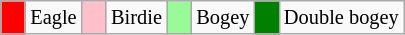<table class="wikitable" span = 50 style="font-size:85%">
<tr>
<td style="background: Red;" width=10></td>
<td>Eagle</td>
<td style="background: Pink;" width=10></td>
<td>Birdie</td>
<td style="background: PaleGreen;" width=10></td>
<td>Bogey</td>
<td style="background: Green;" width=10></td>
<td>Double bogey</td>
</tr>
</table>
